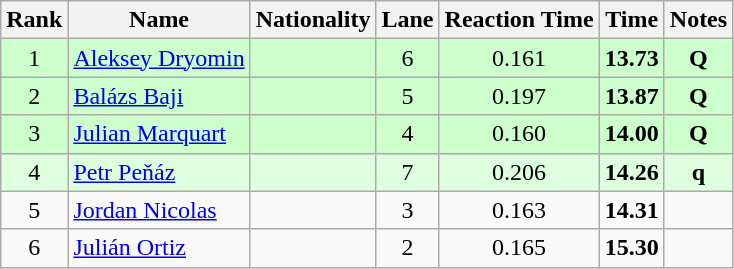<table class="wikitable sortable" style="text-align:center">
<tr>
<th>Rank</th>
<th>Name</th>
<th>Nationality</th>
<th>Lane</th>
<th>Reaction Time</th>
<th>Time</th>
<th>Notes</th>
</tr>
<tr bgcolor=ccffcc>
<td>1</td>
<td align=left><a href='#'>Aleksey Dryomin</a></td>
<td align=left></td>
<td>6</td>
<td>0.161</td>
<td><strong>13.73</strong></td>
<td><strong>Q</strong></td>
</tr>
<tr bgcolor=ccffcc>
<td>2</td>
<td align=left><a href='#'>Balázs Baji</a></td>
<td align=left></td>
<td>5</td>
<td>0.197</td>
<td><strong>13.87</strong></td>
<td><strong>Q</strong></td>
</tr>
<tr bgcolor=ccffcc>
<td>3</td>
<td align=left><a href='#'>Julian Marquart</a></td>
<td align=left></td>
<td>4</td>
<td>0.160</td>
<td><strong>14.00</strong></td>
<td><strong>Q</strong></td>
</tr>
<tr bgcolor=ddffdd>
<td>4</td>
<td align=left><a href='#'>Petr Peňáz</a></td>
<td align=left></td>
<td>7</td>
<td>0.206</td>
<td><strong>14.26</strong></td>
<td><strong>q</strong></td>
</tr>
<tr>
<td>5</td>
<td align=left><a href='#'>Jordan Nicolas</a></td>
<td align=left></td>
<td>3</td>
<td>0.163</td>
<td><strong>14.31</strong></td>
<td></td>
</tr>
<tr>
<td>6</td>
<td align=left><a href='#'>Julián Ortiz</a></td>
<td align=left></td>
<td>2</td>
<td>0.165</td>
<td><strong>15.30</strong></td>
<td></td>
</tr>
</table>
